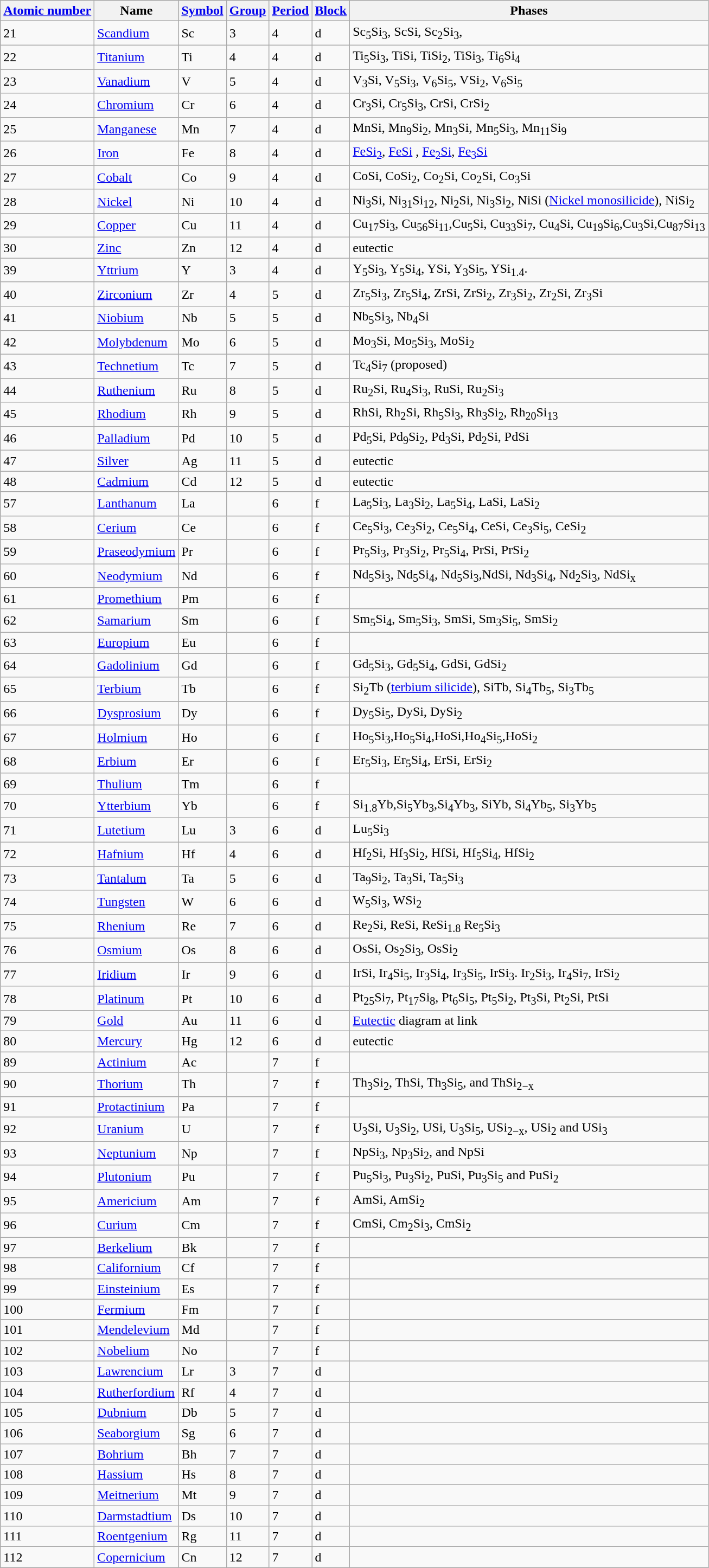<table class="wikitable sortable collapsible" border="1">
<tr>
<th><a href='#'>Atomic number</a></th>
<th>Name</th>
<th><a href='#'>Symbol</a></th>
<th><a href='#'>Group</a></th>
<th><a href='#'>Period</a></th>
<th><a href='#'>Block</a></th>
<th>Phases</th>
</tr>
<tr>
<td>21</td>
<td><a href='#'>Scandium</a></td>
<td>Sc</td>
<td>3</td>
<td>4</td>
<td>d</td>
<td>Sc<sub>5</sub>Si<sub>3</sub>, ScSi, Sc<sub>2</sub>Si<sub>3</sub>,</td>
</tr>
<tr>
<td>22</td>
<td><a href='#'>Titanium</a></td>
<td>Ti</td>
<td>4</td>
<td>4</td>
<td>d</td>
<td>Ti<sub>5</sub>Si<sub>3</sub>, TiSi, TiSi<sub>2</sub>, TiSi<sub>3</sub>,  Ti<sub>6</sub>Si<sub>4</sub></td>
</tr>
<tr>
<td>23</td>
<td><a href='#'>Vanadium</a></td>
<td>V</td>
<td>5</td>
<td>4</td>
<td>d</td>
<td>V<sub>3</sub>Si, V<sub>5</sub>Si<sub>3</sub>, V<sub>6</sub>Si<sub>5</sub>, VSi<sub>2</sub>, V<sub>6</sub>Si<sub>5</sub></td>
</tr>
<tr>
<td>24</td>
<td><a href='#'>Chromium</a></td>
<td>Cr</td>
<td>6</td>
<td>4</td>
<td>d</td>
<td>Cr<sub>3</sub>Si, Cr<sub>5</sub>Si<sub>3</sub>, CrSi, CrSi<sub>2</sub></td>
</tr>
<tr>
<td>25</td>
<td><a href='#'>Manganese</a></td>
<td>Mn</td>
<td>7</td>
<td>4</td>
<td>d</td>
<td>MnSi, Mn<sub>9</sub>Si<sub>2</sub>, Mn<sub>3</sub>Si, Mn<sub>5</sub>Si<sub>3</sub>, Mn<sub>11</sub>Si<sub>9</sub></td>
</tr>
<tr>
<td>26</td>
<td><a href='#'>Iron</a></td>
<td>Fe</td>
<td>8</td>
<td>4</td>
<td>d</td>
<td><a href='#'>FeSi<sub>2</sub></a>, <a href='#'>FeSi</a> <a href='#'></a>, <a href='#'>Fe<sub>2</sub>Si</a>, <a href='#'>Fe<sub>3</sub>Si</a></td>
</tr>
<tr>
<td>27</td>
<td><a href='#'>Cobalt</a></td>
<td>Co</td>
<td>9</td>
<td>4</td>
<td>d</td>
<td>CoSi, CoSi<sub>2</sub>, Co<sub>2</sub>Si, Co<sub>2</sub>Si, Co<sub>3</sub>Si</td>
</tr>
<tr>
<td>28</td>
<td><a href='#'>Nickel</a></td>
<td>Ni</td>
<td>10</td>
<td>4</td>
<td>d</td>
<td>Ni<sub>3</sub>Si, Ni<sub>31</sub>Si<sub>12</sub>, Ni<sub>2</sub>Si, Ni<sub>3</sub>Si<sub>2</sub>, NiSi (<a href='#'>Nickel monosilicide</a>), NiSi<sub>2</sub></td>
</tr>
<tr>
<td>29</td>
<td><a href='#'>Copper</a></td>
<td>Cu</td>
<td>11</td>
<td>4</td>
<td>d</td>
<td>Cu<sub>17</sub>Si<sub>3</sub>, Cu<sub>56</sub>Si<sub>11</sub>,Cu<sub>5</sub>Si, Cu<sub>33</sub>Si<sub>7</sub>, Cu<sub>4</sub>Si, Cu<sub>19</sub>Si<sub>6</sub>,Cu<sub>3</sub>Si,Cu<sub>87</sub>Si<sub>13</sub></td>
</tr>
<tr>
<td>30</td>
<td><a href='#'>Zinc</a></td>
<td>Zn</td>
<td>12</td>
<td>4</td>
<td>d</td>
<td>eutectic</td>
</tr>
<tr>
<td>39</td>
<td><a href='#'>Yttrium</a></td>
<td>Y</td>
<td>3</td>
<td>4</td>
<td>d</td>
<td>Y<sub>5</sub>Si<sub>3</sub>,  Y<sub>5</sub>Si<sub>4</sub>, YSi,  Y<sub>3</sub>Si<sub>5</sub>, YSi<sub>1.4</sub>.</td>
</tr>
<tr>
<td>40</td>
<td><a href='#'>Zirconium</a></td>
<td>Zr</td>
<td>4</td>
<td>5</td>
<td>d</td>
<td>Zr<sub>5</sub>Si<sub>3</sub>, Zr<sub>5</sub>Si<sub>4</sub>, ZrSi, ZrSi<sub>2</sub>, Zr<sub>3</sub>Si<sub>2</sub>, Zr<sub>2</sub>Si, Zr<sub>3</sub>Si</td>
</tr>
<tr>
<td>41</td>
<td><a href='#'>Niobium</a></td>
<td>Nb</td>
<td>5</td>
<td>5</td>
<td>d</td>
<td>Nb<sub>5</sub>Si<sub>3</sub>, Nb<sub>4</sub>Si</td>
</tr>
<tr>
<td>42</td>
<td><a href='#'>Molybdenum</a></td>
<td>Mo</td>
<td>6</td>
<td>5</td>
<td>d</td>
<td>Mo<sub>3</sub>Si, Mo<sub>5</sub>Si<sub>3</sub>, MoSi<sub>2</sub></td>
</tr>
<tr>
<td>43</td>
<td><a href='#'>Technetium</a></td>
<td>Tc</td>
<td>7</td>
<td>5</td>
<td>d</td>
<td>Tc<sub>4</sub>Si<sub>7</sub> (proposed)</td>
</tr>
<tr>
<td>44</td>
<td><a href='#'>Ruthenium</a></td>
<td>Ru</td>
<td>8</td>
<td>5</td>
<td>d</td>
<td>Ru<sub>2</sub>Si, Ru<sub>4</sub>Si<sub>3</sub>, RuSi,  Ru<sub>2</sub>Si<sub>3</sub></td>
</tr>
<tr>
<td>45</td>
<td><a href='#'>Rhodium</a></td>
<td>Rh</td>
<td>9</td>
<td>5</td>
<td>d</td>
<td>RhSi, Rh<sub>2</sub>Si,  Rh<sub>5</sub>Si<sub>3</sub>, Rh<sub>3</sub>Si<sub>2</sub>, Rh<sub>20</sub>Si<sub>13</sub></td>
</tr>
<tr>
<td>46</td>
<td><a href='#'>Palladium</a></td>
<td>Pd</td>
<td>10</td>
<td>5</td>
<td>d</td>
<td>Pd<sub>5</sub>Si, Pd<sub>9</sub>Si<sub>2</sub>, Pd<sub>3</sub>Si, Pd<sub>2</sub>Si, PdSi</td>
</tr>
<tr>
<td>47</td>
<td><a href='#'>Silver</a></td>
<td>Ag</td>
<td>11</td>
<td>5</td>
<td>d</td>
<td>eutectic</td>
</tr>
<tr>
<td>48</td>
<td><a href='#'>Cadmium</a></td>
<td>Cd</td>
<td>12</td>
<td>5</td>
<td>d</td>
<td>eutectic</td>
</tr>
<tr>
<td>57</td>
<td><a href='#'>Lanthanum</a></td>
<td>La</td>
<td></td>
<td>6</td>
<td>f</td>
<td>La<sub>5</sub>Si<sub>3</sub>, La<sub>3</sub>Si<sub>2</sub>, La<sub>5</sub>Si<sub>4</sub>, LaSi, LaSi<sub>2</sub></td>
</tr>
<tr>
<td>58</td>
<td><a href='#'>Cerium</a></td>
<td>Ce</td>
<td></td>
<td>6</td>
<td>f</td>
<td>Ce<sub>5</sub>Si<sub>3</sub>, Ce<sub>3</sub>Si<sub>2</sub>, Ce<sub>5</sub>Si<sub>4</sub>, CeSi,  Ce<sub>3</sub>Si<sub>5</sub>, CeSi<sub>2</sub></td>
</tr>
<tr>
<td>59</td>
<td><a href='#'>Praseodymium</a></td>
<td>Pr</td>
<td></td>
<td>6</td>
<td>f</td>
<td>Pr<sub>5</sub>Si<sub>3</sub>, Pr<sub>3</sub>Si<sub>2</sub>, Pr<sub>5</sub>Si<sub>4</sub>, PrSi, PrSi<sub>2</sub></td>
</tr>
<tr>
<td>60</td>
<td><a href='#'>Neodymium</a></td>
<td>Nd</td>
<td></td>
<td>6</td>
<td>f</td>
<td>Nd<sub>5</sub>Si<sub>3</sub>, Nd<sub>5</sub>Si<sub>4</sub>, Nd<sub>5</sub>Si<sub>3</sub>,NdSi, Nd<sub>3</sub>Si<sub>4</sub>, Nd<sub>2</sub>Si<sub>3</sub>, NdSi<sub>x</sub></td>
</tr>
<tr>
<td>61</td>
<td><a href='#'>Promethium</a></td>
<td>Pm</td>
<td></td>
<td>6</td>
<td>f</td>
<td></td>
</tr>
<tr>
<td>62</td>
<td><a href='#'>Samarium</a></td>
<td>Sm</td>
<td></td>
<td>6</td>
<td>f</td>
<td>Sm<sub>5</sub>Si<sub>4</sub>, Sm<sub>5</sub>Si<sub>3</sub>, SmSi, Sm<sub>3</sub>Si<sub>5</sub>, SmSi<sub>2</sub></td>
</tr>
<tr>
<td>63</td>
<td><a href='#'>Europium</a></td>
<td>Eu</td>
<td></td>
<td>6</td>
<td>f</td>
<td></td>
</tr>
<tr>
<td>64</td>
<td><a href='#'>Gadolinium</a></td>
<td>Gd</td>
<td></td>
<td>6</td>
<td>f</td>
<td>Gd<sub>5</sub>Si<sub>3</sub>, Gd<sub>5</sub>Si<sub>4</sub>, GdSi, GdSi<sub>2</sub></td>
</tr>
<tr>
<td>65</td>
<td><a href='#'>Terbium</a></td>
<td>Tb</td>
<td></td>
<td>6</td>
<td>f</td>
<td>Si<sub>2</sub>Tb (<a href='#'>terbium silicide</a>), SiTb, Si<sub>4</sub>Tb<sub>5</sub>,  Si<sub>3</sub>Tb<sub>5</sub></td>
</tr>
<tr>
<td>66</td>
<td><a href='#'>Dysprosium</a></td>
<td>Dy</td>
<td></td>
<td>6</td>
<td>f</td>
<td>Dy<sub>5</sub>Si<sub>5</sub>, DySi, DySi<sub>2</sub></td>
</tr>
<tr>
<td>67</td>
<td><a href='#'>Holmium</a></td>
<td>Ho</td>
<td></td>
<td>6</td>
<td>f</td>
<td>Ho<sub>5</sub>Si<sub>3</sub>,Ho<sub>5</sub>Si<sub>4</sub>,HoSi,Ho<sub>4</sub>Si<sub>5</sub>,HoSi<sub>2</sub></td>
</tr>
<tr>
<td>68</td>
<td><a href='#'>Erbium</a></td>
<td>Er</td>
<td></td>
<td>6</td>
<td>f</td>
<td>Er<sub>5</sub>Si<sub>3</sub>, Er<sub>5</sub>Si<sub>4</sub>, ErSi, ErSi<sub>2</sub></td>
</tr>
<tr>
<td>69</td>
<td><a href='#'>Thulium</a></td>
<td>Tm</td>
<td></td>
<td>6</td>
<td>f</td>
<td></td>
</tr>
<tr>
<td>70</td>
<td><a href='#'>Ytterbium</a></td>
<td>Yb</td>
<td></td>
<td>6</td>
<td>f</td>
<td>Si<sub>1.8</sub>Yb,Si<sub>5</sub>Yb<sub>3</sub>,Si<sub>4</sub>Yb<sub>3</sub>, SiYb, Si<sub>4</sub>Yb<sub>5</sub>, Si<sub>3</sub>Yb<sub>5</sub></td>
</tr>
<tr>
<td>71</td>
<td><a href='#'>Lutetium</a></td>
<td>Lu</td>
<td>3</td>
<td>6</td>
<td>d</td>
<td>Lu<sub>5</sub>Si<sub>3</sub></td>
</tr>
<tr>
<td>72</td>
<td><a href='#'>Hafnium</a></td>
<td>Hf</td>
<td>4</td>
<td>6</td>
<td>d</td>
<td>Hf<sub>2</sub>Si, Hf<sub>3</sub>Si<sub>2</sub>,  HfSi, Hf<sub>5</sub>Si<sub>4</sub>, HfSi<sub>2</sub></td>
</tr>
<tr>
<td>73</td>
<td><a href='#'>Tantalum</a></td>
<td>Ta</td>
<td>5</td>
<td>6</td>
<td>d</td>
<td>Ta<sub>9</sub>Si<sub>2</sub>, Ta<sub>3</sub>Si, Ta<sub>5</sub>Si<sub>3</sub></td>
</tr>
<tr>
<td>74</td>
<td><a href='#'>Tungsten</a></td>
<td>W</td>
<td>6</td>
<td>6</td>
<td>d</td>
<td>W<sub>5</sub>Si<sub>3</sub>, WSi<sub>2</sub></td>
</tr>
<tr>
<td>75</td>
<td><a href='#'>Rhenium</a></td>
<td>Re</td>
<td>7</td>
<td>6</td>
<td>d</td>
<td>Re<sub>2</sub>Si, ReSi, ReSi<sub>1.8</sub> Re<sub>5</sub>Si<sub>3</sub></td>
</tr>
<tr>
<td>76</td>
<td><a href='#'>Osmium</a></td>
<td>Os</td>
<td>8</td>
<td>6</td>
<td>d</td>
<td>OsSi, Os<sub>2</sub>Si<sub>3</sub>, OsSi<sub>2</sub></td>
</tr>
<tr>
<td>77</td>
<td><a href='#'>Iridium</a></td>
<td>Ir</td>
<td>9</td>
<td>6</td>
<td>d</td>
<td>IrSi, Ir<sub>4</sub>Si<sub>5</sub>, Ir<sub>3</sub>Si<sub>4</sub>, Ir<sub>3</sub>Si<sub>5</sub>, IrSi<sub>3</sub>.  Ir<sub>2</sub>Si<sub>3</sub>, Ir<sub>4</sub>Si<sub>7</sub>, IrSi<sub>2</sub></td>
</tr>
<tr>
<td>78</td>
<td><a href='#'>Platinum</a></td>
<td>Pt</td>
<td>10</td>
<td>6</td>
<td>d</td>
<td>Pt<sub>25</sub>Si<sub>7</sub>, Pt<sub>17</sub>Si<sub>8</sub>,  Pt<sub>6</sub>Si<sub>5</sub>,  Pt<sub>5</sub>Si<sub>2</sub>, Pt<sub>3</sub>Si, Pt<sub>2</sub>Si, PtSi</td>
</tr>
<tr>
<td>79</td>
<td><a href='#'>Gold</a></td>
<td>Au</td>
<td>11</td>
<td>6</td>
<td>d</td>
<td><a href='#'>Eutectic</a> diagram at link</td>
</tr>
<tr>
<td>80</td>
<td><a href='#'>Mercury</a></td>
<td>Hg</td>
<td>12</td>
<td>6</td>
<td>d</td>
<td>eutectic</td>
</tr>
<tr>
<td>89</td>
<td><a href='#'>Actinium</a></td>
<td>Ac</td>
<td></td>
<td>7</td>
<td>f</td>
<td></td>
</tr>
<tr>
<td>90</td>
<td><a href='#'>Thorium</a></td>
<td>Th</td>
<td></td>
<td>7</td>
<td>f</td>
<td>Th<sub>3</sub>Si<sub>2</sub>, ThSi, Th<sub>3</sub>Si<sub>5</sub>, and ThSi<sub>2−x</sub></td>
</tr>
<tr>
<td>91</td>
<td><a href='#'>Protactinium</a></td>
<td>Pa</td>
<td></td>
<td>7</td>
<td>f</td>
<td></td>
</tr>
<tr>
<td>92</td>
<td><a href='#'>Uranium</a></td>
<td>U</td>
<td></td>
<td>7</td>
<td>f</td>
<td>U<sub>3</sub>Si, U<sub>3</sub>Si<sub>2</sub>, USi, U<sub>3</sub>Si<sub>5</sub>, USi<sub>2−x</sub>, USi<sub>2</sub> and USi<sub>3</sub></td>
</tr>
<tr>
<td>93</td>
<td><a href='#'>Neptunium</a></td>
<td>Np</td>
<td></td>
<td>7</td>
<td>f</td>
<td>NpSi<sub>3</sub>, Np<sub>3</sub>Si<sub>2</sub>, and NpSi</td>
</tr>
<tr>
<td>94</td>
<td><a href='#'>Plutonium</a></td>
<td>Pu</td>
<td></td>
<td>7</td>
<td>f</td>
<td>Pu<sub>5</sub>Si<sub>3</sub>, Pu<sub>3</sub>Si<sub>2</sub>, PuSi, Pu<sub>3</sub>Si<sub>5</sub>  and PuSi<sub>2</sub></td>
</tr>
<tr>
<td>95</td>
<td><a href='#'>Americium</a></td>
<td>Am</td>
<td></td>
<td>7</td>
<td>f</td>
<td>AmSi, AmSi<sub>2</sub></td>
</tr>
<tr>
<td>96</td>
<td><a href='#'>Curium</a></td>
<td>Cm</td>
<td></td>
<td>7</td>
<td>f</td>
<td>CmSi, Cm<sub>2</sub>Si<sub>3</sub>, CmSi<sub>2</sub></td>
</tr>
<tr>
<td>97</td>
<td><a href='#'>Berkelium</a></td>
<td>Bk</td>
<td></td>
<td>7</td>
<td>f</td>
<td></td>
</tr>
<tr>
<td>98</td>
<td><a href='#'>Californium</a></td>
<td>Cf</td>
<td></td>
<td>7</td>
<td>f</td>
<td></td>
</tr>
<tr>
<td>99</td>
<td><a href='#'>Einsteinium</a></td>
<td>Es</td>
<td></td>
<td>7</td>
<td>f</td>
<td></td>
</tr>
<tr>
<td>100</td>
<td><a href='#'>Fermium</a></td>
<td>Fm</td>
<td></td>
<td>7</td>
<td>f</td>
<td></td>
</tr>
<tr>
<td>101</td>
<td><a href='#'>Mendelevium</a></td>
<td>Md</td>
<td></td>
<td>7</td>
<td>f</td>
<td></td>
</tr>
<tr>
<td>102</td>
<td><a href='#'>Nobelium</a></td>
<td>No</td>
<td></td>
<td>7</td>
<td>f</td>
<td></td>
</tr>
<tr>
<td>103</td>
<td><a href='#'>Lawrencium</a></td>
<td>Lr</td>
<td>3</td>
<td>7</td>
<td>d</td>
<td></td>
</tr>
<tr>
<td>104</td>
<td><a href='#'>Rutherfordium</a></td>
<td>Rf</td>
<td>4</td>
<td>7</td>
<td>d</td>
<td></td>
</tr>
<tr>
<td>105</td>
<td><a href='#'>Dubnium</a></td>
<td>Db</td>
<td>5</td>
<td>7</td>
<td>d</td>
<td></td>
</tr>
<tr>
<td>106</td>
<td><a href='#'>Seaborgium</a></td>
<td>Sg</td>
<td>6</td>
<td>7</td>
<td>d</td>
<td></td>
</tr>
<tr>
<td>107</td>
<td><a href='#'>Bohrium</a></td>
<td>Bh</td>
<td>7</td>
<td>7</td>
<td>d</td>
<td></td>
</tr>
<tr>
<td>108</td>
<td><a href='#'>Hassium</a></td>
<td>Hs</td>
<td>8</td>
<td>7</td>
<td>d</td>
<td></td>
</tr>
<tr>
<td>109</td>
<td><a href='#'>Meitnerium</a></td>
<td>Mt</td>
<td>9</td>
<td>7</td>
<td>d</td>
<td></td>
</tr>
<tr>
<td>110</td>
<td><a href='#'>Darmstadtium</a></td>
<td>Ds</td>
<td>10</td>
<td>7</td>
<td>d</td>
<td></td>
</tr>
<tr>
<td>111</td>
<td><a href='#'>Roentgenium</a></td>
<td>Rg</td>
<td>11</td>
<td>7</td>
<td>d</td>
<td></td>
</tr>
<tr>
<td>112</td>
<td><a href='#'>Copernicium</a></td>
<td>Cn</td>
<td>12</td>
<td>7</td>
<td>d</td>
<td></td>
</tr>
</table>
